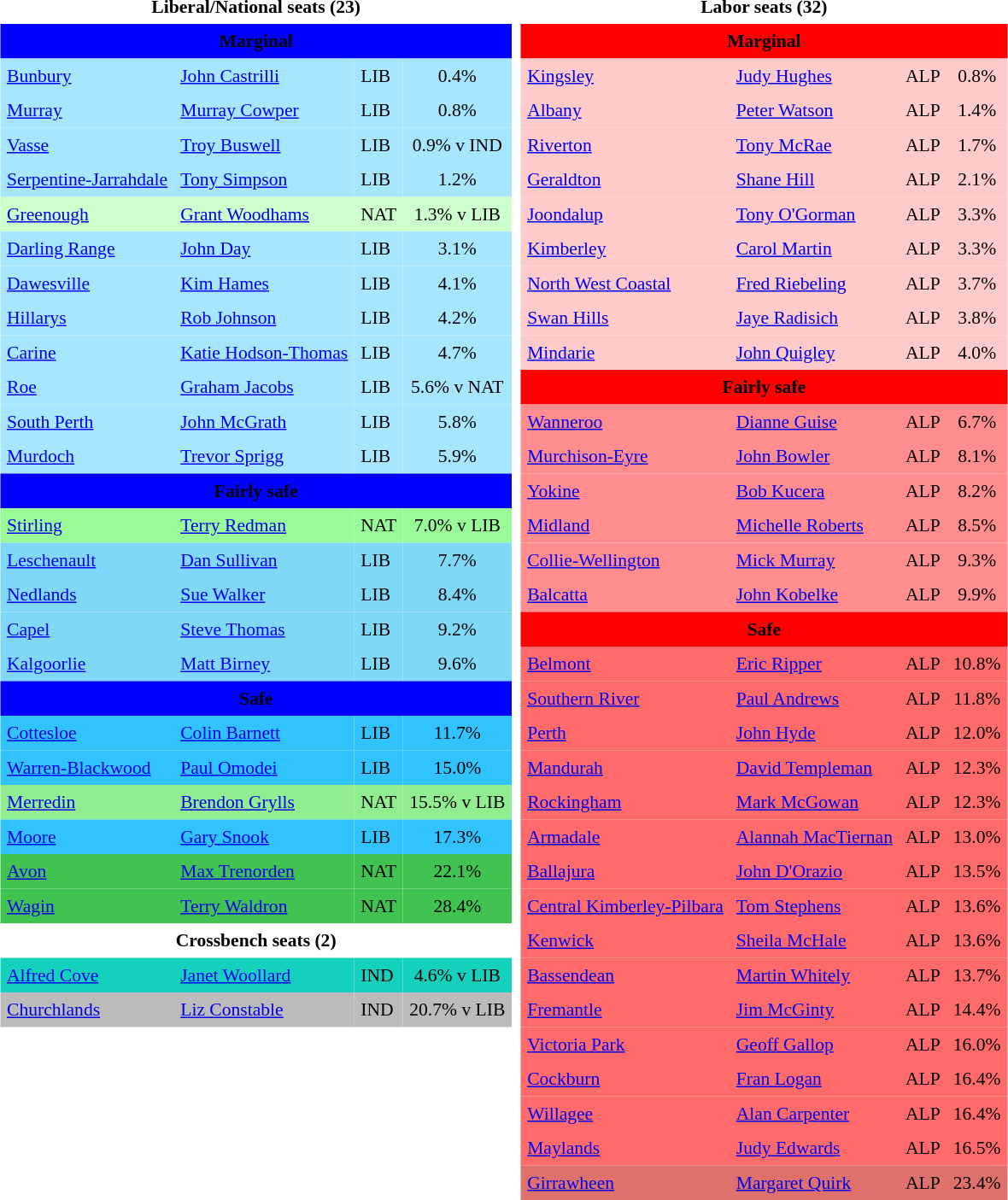<table>
<tr>
<td></td>
<td style="vertical-align:top;"><br><table class="toccolours" align="left" cellpadding="5" cellspacing="0" style="margin-right: .5em; margin-top: .4em; font-size: 90%; float:right">
<tr>
<td COLSPAN=4 align="center"><strong>Labor seats (32)</strong></td>
</tr>
<tr>
<td COLSPAN=4 align="center" bgcolor="red"><span><strong>Marginal</strong></span></td>
</tr>
<tr>
<td align="left" bgcolor="FFCACA"><a href='#'>Kingsley</a></td>
<td align="left" bgcolor="FFCACA"><a href='#'>Judy Hughes</a></td>
<td align="left" bgcolor="FFCACA">ALP</td>
<td align="center" bgcolor="FFCACA">0.8%</td>
</tr>
<tr>
<td align="left" bgcolor="FFCACA"><a href='#'>Albany</a></td>
<td align="left" bgcolor="FFCACA"><a href='#'>Peter Watson</a></td>
<td align="left" bgcolor="FFCACA">ALP</td>
<td align="center" bgcolor="FFCACA">1.4%</td>
</tr>
<tr>
<td align="left" bgcolor="FFCACA"><a href='#'>Riverton</a></td>
<td align="left" bgcolor="FFCACA"><a href='#'>Tony McRae</a></td>
<td align="left" bgcolor="FFCACA">ALP</td>
<td align="center" bgcolor="FFCACA">1.7%</td>
</tr>
<tr>
<td align="left" bgcolor="FFCACA"><a href='#'>Geraldton</a></td>
<td align="left" bgcolor="FFCACA"><a href='#'>Shane Hill</a></td>
<td align="left" bgcolor="FFCACA">ALP</td>
<td align="center" bgcolor="FFCACA">2.1%</td>
</tr>
<tr>
<td align="left" bgcolor="FFCACA"><a href='#'>Joondalup</a></td>
<td align="left" bgcolor="FFCACA"><a href='#'>Tony O'Gorman</a></td>
<td align="left" bgcolor="FFCACA">ALP</td>
<td align="center" bgcolor="FFCACA">3.3%</td>
</tr>
<tr>
<td align="left" bgcolor="FFCACA"><a href='#'>Kimberley</a></td>
<td align="left" bgcolor="FFCACA"><a href='#'>Carol Martin</a></td>
<td align="left" bgcolor="FFCACA">ALP</td>
<td align="center" bgcolor="FFCACA">3.3%</td>
</tr>
<tr>
<td align="left" bgcolor="FFCACA"><a href='#'>North West Coastal</a></td>
<td align="left" bgcolor="FFCACA"><a href='#'>Fred Riebeling</a></td>
<td align="left" bgcolor="FFCACA">ALP</td>
<td align="center" bgcolor="FFCACA">3.7%</td>
</tr>
<tr>
<td align="left" bgcolor="FFCACA"><a href='#'>Swan Hills</a></td>
<td align="left" bgcolor="FFCACA"><a href='#'>Jaye Radisich</a></td>
<td align="left" bgcolor="FFCACA">ALP</td>
<td align="center" bgcolor="FFCACA">3.8%</td>
</tr>
<tr>
<td align="left" bgcolor="FFCACA"><a href='#'>Mindarie</a></td>
<td align="left" bgcolor="FFCACA"><a href='#'>John Quigley</a></td>
<td align="left" bgcolor="FFCACA">ALP</td>
<td align="center" bgcolor="FFCACA">4.0%</td>
</tr>
<tr>
<td COLSPAN=4 align="center" bgcolor="red"><span><strong>Fairly safe</strong></span></td>
</tr>
<tr>
<td align="left" bgcolor="FF8D8D"><a href='#'>Wanneroo</a></td>
<td align="left" bgcolor="FF8D8D"><a href='#'>Dianne Guise</a></td>
<td align="left" bgcolor="FF8D8D">ALP</td>
<td align="center" bgcolor="FF8D8D">6.7%</td>
</tr>
<tr>
<td align="left" bgcolor="FF8D8D"><a href='#'>Murchison-Eyre</a></td>
<td align="left" bgcolor="FF8D8D"><a href='#'>John Bowler</a></td>
<td align="left" bgcolor="FF8D8D">ALP</td>
<td align="center" bgcolor="FF8D8D">8.1%</td>
</tr>
<tr>
<td align="left" bgcolor="FF8D8D"><a href='#'>Yokine</a></td>
<td align="left" bgcolor="FF8D8D"><a href='#'>Bob Kucera</a></td>
<td align="left" bgcolor="FF8D8D">ALP</td>
<td align="center" bgcolor="FF8D8D">8.2%</td>
</tr>
<tr>
<td align="left" bgcolor="FF8D8D"><a href='#'>Midland</a></td>
<td align="left" bgcolor="FF8D8D"><a href='#'>Michelle Roberts</a></td>
<td align="left" bgcolor="FF8D8D">ALP</td>
<td align="center" bgcolor="FF8D8D">8.5%</td>
</tr>
<tr>
<td align="left" bgcolor="FF8D8D"><a href='#'>Collie-Wellington</a></td>
<td align="left" bgcolor="FF8D8D"><a href='#'>Mick Murray</a></td>
<td align="left" bgcolor="FF8D8D">ALP</td>
<td align="center" bgcolor="FF8D8D">9.3%</td>
</tr>
<tr>
<td align="left" bgcolor="FF8D8D"><a href='#'>Balcatta</a></td>
<td align="left" bgcolor="FF8D8D"><a href='#'>John Kobelke</a></td>
<td align="left" bgcolor="FF8D8D">ALP</td>
<td align="center" bgcolor="FF8D8D">9.9%</td>
</tr>
<tr>
<td COLSPAN=4 align="center" bgcolor="red"><span><strong>Safe</strong></span></td>
</tr>
<tr>
<td align="left" bgcolor="FF6B6B"><a href='#'>Belmont</a></td>
<td align="left" bgcolor="FF6B6B"><a href='#'>Eric Ripper</a></td>
<td align="left" bgcolor="FF6B6B">ALP</td>
<td align="center" bgcolor="FF6B6B">10.8%</td>
</tr>
<tr>
<td align="left" bgcolor="FF6B6B"><a href='#'>Southern River</a></td>
<td align="left" bgcolor="FF6B6B"><a href='#'>Paul Andrews</a></td>
<td align="left" bgcolor="FF6B6B">ALP</td>
<td align="center" bgcolor="FF6B6B">11.8%</td>
</tr>
<tr>
<td align="left" bgcolor="FF6B6B"><a href='#'>Perth</a></td>
<td align="left" bgcolor="FF6B6B"><a href='#'>John Hyde</a></td>
<td align="left" bgcolor="FF6B6B">ALP</td>
<td align="center" bgcolor="FF6B6B">12.0%</td>
</tr>
<tr>
<td align="left" bgcolor="FF6B6B"><a href='#'>Mandurah</a></td>
<td align="left" bgcolor="FF6B6B"><a href='#'>David Templeman</a></td>
<td align="left" bgcolor="FF6B6B">ALP</td>
<td align="center" bgcolor="FF6B6B">12.3%</td>
</tr>
<tr>
<td align="left" bgcolor="FF6B6B"><a href='#'>Rockingham</a></td>
<td align="left" bgcolor="FF6B6B"><a href='#'>Mark McGowan</a></td>
<td align="left" bgcolor="FF6B6B">ALP</td>
<td align="center" bgcolor="FF6B6B">12.3%</td>
</tr>
<tr>
<td align="left" bgcolor="FF6B6B"><a href='#'>Armadale</a></td>
<td align="left" bgcolor="FF6B6B"><a href='#'>Alannah MacTiernan</a></td>
<td align="left" bgcolor="FF6B6B">ALP</td>
<td align="center" bgcolor="FF6B6B">13.0%</td>
</tr>
<tr>
<td align="left" bgcolor="FF6B6B"><a href='#'>Ballajura</a></td>
<td align="left" bgcolor="FF6B6B"><a href='#'>John D'Orazio</a></td>
<td align="left" bgcolor="FF6B6B">ALP</td>
<td align="center" bgcolor="FF6B6B">13.5%</td>
</tr>
<tr>
<td align="left" bgcolor="FF6B6B"><a href='#'>Central Kimberley-Pilbara</a></td>
<td align="left" bgcolor="FF6B6B"><a href='#'>Tom Stephens</a></td>
<td align="left" bgcolor="FF6B6B">ALP</td>
<td align="center" bgcolor="FF6B6B">13.6%</td>
</tr>
<tr>
<td align="left" bgcolor="FF6B6B"><a href='#'>Kenwick</a></td>
<td align="left" bgcolor="FF6B6B"><a href='#'>Sheila McHale</a></td>
<td align="left" bgcolor="FF6B6B">ALP</td>
<td align="center" bgcolor="FF6B6B">13.6%</td>
</tr>
<tr>
<td align="left" bgcolor="FF6B6B"><a href='#'>Bassendean</a></td>
<td align="left" bgcolor="FF6B6B"><a href='#'>Martin Whitely</a></td>
<td align="left" bgcolor="FF6B6B">ALP</td>
<td align="center" bgcolor="FF6B6B">13.7%</td>
</tr>
<tr>
<td align="left" bgcolor="FF6B6B"><a href='#'>Fremantle</a></td>
<td align="left" bgcolor="FF6B6B"><a href='#'>Jim McGinty</a></td>
<td align="left" bgcolor="FF6B6B">ALP</td>
<td align="center" bgcolor="FF6B6B">14.4%</td>
</tr>
<tr>
<td align="left" bgcolor="FF6B6B"><a href='#'>Victoria Park</a></td>
<td align="left" bgcolor="FF6B6B"><a href='#'>Geoff Gallop</a></td>
<td align="left" bgcolor="FF6B6B">ALP</td>
<td align="center" bgcolor="FF6B6B">16.0%</td>
</tr>
<tr>
<td align="left" bgcolor="FF6B6B"><a href='#'>Cockburn</a></td>
<td align="left" bgcolor="FF6B6B"><a href='#'>Fran Logan</a></td>
<td align="left" bgcolor="FF6B6B">ALP</td>
<td align="center" bgcolor="FF6B6B">16.4%</td>
</tr>
<tr>
<td align="left" bgcolor="FF6B6B"><a href='#'>Willagee</a></td>
<td align="left" bgcolor="FF6B6B"><a href='#'>Alan Carpenter</a></td>
<td align="left" bgcolor="FF6B6B">ALP</td>
<td align="center" bgcolor="FF6B6B">16.4%</td>
</tr>
<tr>
<td align="left" bgcolor="FF6B6B"><a href='#'>Maylands</a></td>
<td align="left" bgcolor="FF6B6B"><a href='#'>Judy Edwards</a></td>
<td align="left" bgcolor="FF6B6B">ALP</td>
<td align="center" bgcolor="FF6B6B">16.5%</td>
</tr>
<tr>
<td align="left" bgcolor="DF716D"><a href='#'>Girrawheen</a></td>
<td align="left" bgcolor="DF716D"><a href='#'>Margaret Quirk</a></td>
<td align="left" bgcolor="DF716D">ALP</td>
<td align="center" bgcolor="DF716D">23.4%</td>
</tr>
<tr>
</tr>
</table>
<table class="toccolours" align="left" cellpadding="5" cellspacing="0" style="margin-right: .5em; margin-top: .4em; font-size: 90%">
<tr>
<td COLSPAN=4 align="center"><strong>Liberal/National seats (23)</strong></td>
</tr>
<tr>
<td COLSPAN=4 align="center" bgcolor="Blue"><span><strong>Marginal</strong></span></td>
</tr>
<tr>
<td align="left" bgcolor="A6E7FF"><a href='#'>Bunbury</a></td>
<td align="left" bgcolor="A6E7FF"><a href='#'>John Castrilli</a></td>
<td align="left" bgcolor="A6E7FF">LIB</td>
<td align="center" bgcolor="A6E7FF">0.4%</td>
</tr>
<tr>
<td align="left" bgcolor="A6E7FF"><a href='#'>Murray</a></td>
<td align="left" bgcolor="A6E7FF"><a href='#'>Murray Cowper</a></td>
<td align="left" bgcolor="A6E7FF">LIB</td>
<td align="center" bgcolor="A6E7FF">0.8%</td>
</tr>
<tr>
<td align="left" bgcolor="A6E7FF"><a href='#'>Vasse</a></td>
<td align="left" bgcolor="A6E7FF"><a href='#'>Troy Buswell</a></td>
<td align="left" bgcolor="A6E7FF">LIB</td>
<td align="center" bgcolor="A6E7FF">0.9% v IND</td>
</tr>
<tr>
<td align="left" bgcolor="A6E7FF"><a href='#'>Serpentine-Jarrahdale</a></td>
<td align="left" bgcolor="A6E7FF"><a href='#'>Tony Simpson</a></td>
<td align="left" bgcolor="A6E7FF">LIB</td>
<td align="center" bgcolor="A6E7FF">1.2%</td>
</tr>
<tr>
<td align="left" bgcolor="CCFFCC"><a href='#'>Greenough</a></td>
<td align="left" bgcolor="CCFFCC"><a href='#'>Grant Woodhams</a></td>
<td align="left" bgcolor="CCFFCC">NAT</td>
<td align="center" bgcolor="CCFFCC">1.3% v LIB</td>
</tr>
<tr>
<td align="left" bgcolor="A6E7FF"><a href='#'>Darling Range</a></td>
<td align="left" bgcolor="A6E7FF"><a href='#'>John Day</a></td>
<td align="left" bgcolor="A6E7FF">LIB</td>
<td align="center" bgcolor="A6E7FF">3.1%</td>
</tr>
<tr>
<td align="left" bgcolor="A6E7FF"><a href='#'>Dawesville</a></td>
<td align="left" bgcolor="A6E7FF"><a href='#'>Kim Hames</a></td>
<td align="left" bgcolor="A6E7FF">LIB</td>
<td align="center" bgcolor="A6E7FF">4.1%</td>
</tr>
<tr>
<td align="left" bgcolor="A6E7FF"><a href='#'>Hillarys</a></td>
<td align="left" bgcolor="A6E7FF"><a href='#'>Rob Johnson</a></td>
<td align="left" bgcolor="A6E7FF">LIB</td>
<td align="center" bgcolor="A6E7FF">4.2%</td>
</tr>
<tr>
<td align="left" bgcolor="A6E7FF"><a href='#'>Carine</a></td>
<td align="left" bgcolor="A6E7FF"><a href='#'>Katie Hodson-Thomas</a></td>
<td align="left" bgcolor="A6E7FF">LIB</td>
<td align="center" bgcolor="A6E7FF">4.7%</td>
</tr>
<tr>
<td align="left" bgcolor="A6E7FF"><a href='#'>Roe</a></td>
<td align="left" bgcolor="A6E7FF"><a href='#'>Graham Jacobs</a></td>
<td align="left" bgcolor="A6E7FF">LIB</td>
<td align="center" bgcolor="A6E7FF">5.6% v NAT</td>
</tr>
<tr>
<td align="left" bgcolor="A6E7FF"><a href='#'>South Perth</a></td>
<td align="left" bgcolor="A6E7FF"><a href='#'>John McGrath</a></td>
<td align="left" bgcolor="A6E7FF">LIB</td>
<td align="center" bgcolor="A6E7FF">5.8%</td>
</tr>
<tr>
<td align="left" bgcolor="A6E7FF"><a href='#'>Murdoch</a></td>
<td align="left" bgcolor="A6E7FF"><a href='#'>Trevor Sprigg</a></td>
<td align="left" bgcolor="A6E7FF">LIB</td>
<td align="center" bgcolor="A6E7FF">5.9%</td>
</tr>
<tr>
<td COLSPAN=4 align="center" bgcolor="blue"><span><strong>Fairly safe</strong></span></td>
</tr>
<tr>
<td align="left" bgcolor="98FB98"><a href='#'>Stirling</a></td>
<td align="left" bgcolor="98FB98"><a href='#'>Terry Redman</a></td>
<td align="left" bgcolor="98FB98">NAT</td>
<td align="center" bgcolor="98FB98">7.0% v LIB</td>
</tr>
<tr>
<td align="left" bgcolor="80D8F9"><a href='#'>Leschenault</a></td>
<td align="left" bgcolor="80D8F9"><a href='#'>Dan Sullivan</a></td>
<td align="left" bgcolor="80D8F9">LIB</td>
<td align="center" bgcolor="80D8F9">7.7%</td>
</tr>
<tr>
<td align="left" bgcolor="80D8F9"><a href='#'>Nedlands</a></td>
<td align="left" bgcolor="80D8F9"><a href='#'>Sue Walker</a></td>
<td align="left" bgcolor="80D8F9">LIB</td>
<td align="center" bgcolor="80D8F9">8.4%</td>
</tr>
<tr>
<td align="left" bgcolor="80D8F9"><a href='#'>Capel</a></td>
<td align="left" bgcolor="80D8F9"><a href='#'>Steve Thomas</a></td>
<td align="left" bgcolor="80D8F9">LIB</td>
<td align="center" bgcolor="80D8F9">9.2%</td>
</tr>
<tr>
<td align="left" bgcolor="80D8F9"><a href='#'>Kalgoorlie</a></td>
<td align="left" bgcolor="80D8F9"><a href='#'>Matt Birney</a></td>
<td align="left" bgcolor="80D8F9">LIB</td>
<td align="center" bgcolor="80D8F9">9.6%</td>
</tr>
<tr>
<td COLSPAN=4 align="center" bgcolor="blue"><span><strong>Safe</strong></span></td>
</tr>
<tr>
<td align="left" bgcolor="31C3FF"><a href='#'>Cottesloe</a></td>
<td align="left" bgcolor="31C3FF"><a href='#'>Colin Barnett</a></td>
<td align="left" bgcolor="31C3FF">LIB</td>
<td align="center" bgcolor="31C3FF">11.7%</td>
</tr>
<tr>
<td align="left" bgcolor="31C3FF"><a href='#'>Warren-Blackwood</a></td>
<td align="left" bgcolor="31C3FF"><a href='#'>Paul Omodei</a></td>
<td align="left" bgcolor="31C3FF">LIB</td>
<td align="center" bgcolor="31C3FF">15.0%</td>
</tr>
<tr>
<td align="left" bgcolor="90EE90"><a href='#'>Merredin</a></td>
<td align="left" bgcolor="90EE90"><a href='#'>Brendon Grylls</a></td>
<td align="left" bgcolor="90EE90">NAT</td>
<td align="center" bgcolor="90EE90">15.5% v LIB</td>
</tr>
<tr>
<td align="left" bgcolor="31C3FF"><a href='#'>Moore</a></td>
<td align="left" bgcolor="31C3FF"><a href='#'>Gary Snook</a></td>
<td align="left" bgcolor="31C3FF">LIB</td>
<td align="center" bgcolor="31C3FF">17.3%</td>
</tr>
<tr>
<td align="left" bgcolor="40C351"><a href='#'>Avon</a></td>
<td align="left" bgcolor="40C351"><a href='#'>Max Trenorden</a></td>
<td align="left" bgcolor="40C351">NAT</td>
<td align="center" bgcolor="40C351">22.1%</td>
</tr>
<tr>
<td align="left" bgcolor="40C351"><a href='#'>Wagin</a></td>
<td align="left" bgcolor="40C351"><a href='#'>Terry Waldron</a></td>
<td align="left" bgcolor="40C351">NAT</td>
<td align="center" bgcolor="40C351">28.4%</td>
</tr>
<tr>
<td COLSPAN=4 align="center"><strong>Crossbench seats (2)</strong></td>
</tr>
<tr>
<td align="left" bgcolor="14D1BD"><a href='#'>Alfred Cove</a></td>
<td align="left" bgcolor="14D1BD"><a href='#'>Janet Woollard</a></td>
<td align="left" bgcolor="14D1BD">IND</td>
<td align="center" bgcolor="14D1BD">4.6% v LIB</td>
</tr>
<tr>
<td align="left" bgcolor="BBBBBB"><a href='#'>Churchlands</a></td>
<td align="left" bgcolor="BBBBBB"><a href='#'>Liz Constable</a></td>
<td align="left" bgcolor="BBBBBB">IND</td>
<td align="center" bgcolor="BBBBBB">20.7% v LIB</td>
</tr>
<tr>
</tr>
</table>
</td>
</tr>
</table>
